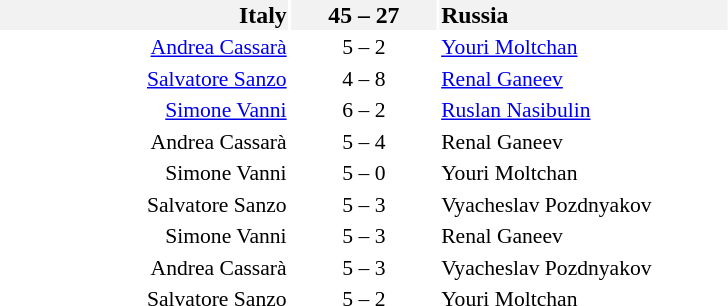<table style="font-size:90%">
<tr style="font-size:110%; background:#f2f2f2">
<td style="width:12em" align=right><strong>Italy</strong> </td>
<td style="width:6em" align=center><strong>45 – 27</strong></td>
<td style="width:12em"> <strong>Russia</strong></td>
</tr>
<tr>
<td align=right><a href='#'>Andrea Cassarà</a></td>
<td align=center>5 – 2</td>
<td><a href='#'>Youri Moltchan</a></td>
</tr>
<tr>
<td align=right><a href='#'>Salvatore Sanzo</a></td>
<td align=center>4 – 8</td>
<td><a href='#'>Renal Ganeev</a></td>
</tr>
<tr>
<td align=right><a href='#'>Simone Vanni</a></td>
<td align=center>6 – 2</td>
<td><a href='#'>Ruslan Nasibulin</a></td>
</tr>
<tr>
<td align=right>Andrea Cassarà</td>
<td align=center>5 – 4</td>
<td>Renal Ganeev</td>
</tr>
<tr>
<td align=right>Simone Vanni</td>
<td align=center>5 – 0</td>
<td>Youri Moltchan</td>
</tr>
<tr>
<td align=right>Salvatore Sanzo</td>
<td align=center>5 – 3</td>
<td>Vyacheslav Pozdnyakov</td>
</tr>
<tr>
<td align=right>Simone Vanni</td>
<td align=center>5 – 3</td>
<td>Renal Ganeev</td>
</tr>
<tr>
<td align=right>Andrea Cassarà</td>
<td align=center>5 – 3</td>
<td>Vyacheslav Pozdnyakov</td>
</tr>
<tr>
<td align=right>Salvatore Sanzo</td>
<td align=center>5 – 2</td>
<td>Youri Moltchan</td>
</tr>
</table>
